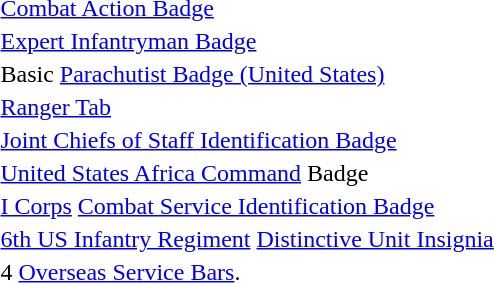<table>
<tr>
<td align=center></td>
<td><a href='#'>Combat Action Badge</a></td>
</tr>
<tr>
<td align=center></td>
<td><a href='#'>Expert Infantryman Badge</a></td>
</tr>
<tr>
<td align=center></td>
<td>Basic <a href='#'>Parachutist Badge (United States)</a></td>
</tr>
<tr>
<td align=center></td>
<td><a href='#'>Ranger Tab</a></td>
</tr>
<tr>
<td align=center></td>
<td><a href='#'>Joint Chiefs of Staff Identification Badge</a></td>
</tr>
<tr>
<td align=center></td>
<td><a href='#'>United States Africa Command</a> Badge</td>
</tr>
<tr>
<td align=center></td>
<td><a href='#'>I Corps</a> <a href='#'>Combat Service Identification Badge</a></td>
</tr>
<tr>
<td align=center></td>
<td><a href='#'>6th US Infantry Regiment</a> <a href='#'>Distinctive Unit Insignia</a></td>
</tr>
<tr>
<td align=center></td>
<td>4 <a href='#'>Overseas Service Bars</a>.</td>
</tr>
</table>
